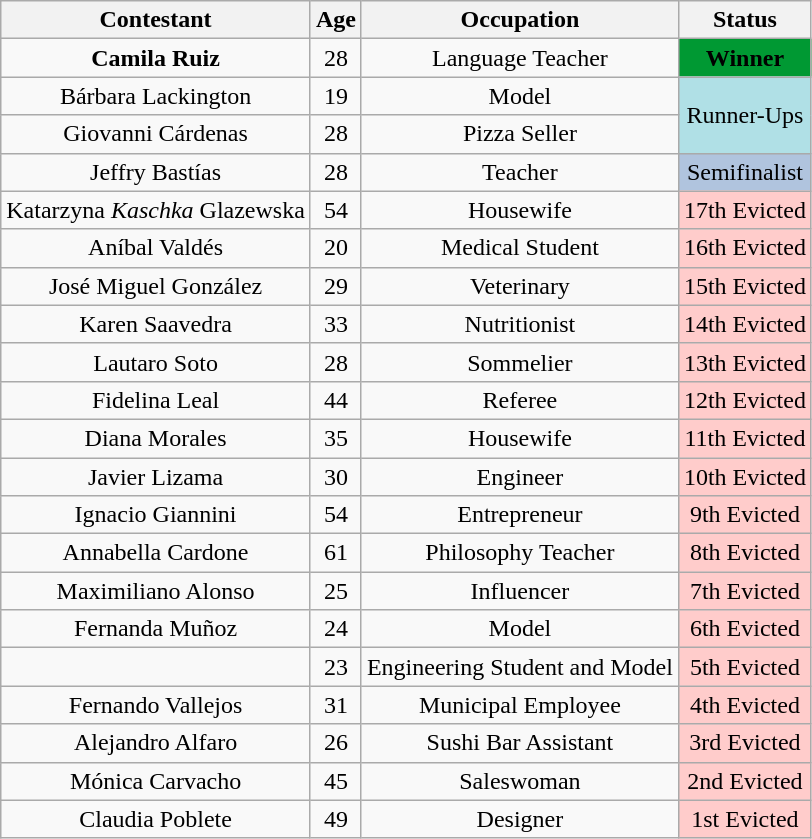<table class="wikitable sortable plainrowheaders" style="text-align:center">
<tr>
<th>Contestant</th>
<th>Age</th>
<th>Occupation</th>
<th>Status</th>
</tr>
<tr>
<td><strong>Camila Ruiz</strong></td>
<td>28</td>
<td>Language Teacher</td>
<td style="background:#093"><span><strong>Winner</strong></span></td>
</tr>
<tr>
<td>Bárbara Lackington</td>
<td>19</td>
<td>Model</td>
<td style="background:#B0E0E6" rowspan=2>Runner-Ups</td>
</tr>
<tr>
<td>Giovanni Cárdenas</td>
<td>28</td>
<td>Pizza Seller</td>
</tr>
<tr>
<td>Jeffry Bastías</td>
<td>28</td>
<td>Teacher</td>
<td style="background:#B0C4DE">Semifinalist</td>
</tr>
<tr>
<td>Katarzyna <em>Kaschka</em> Glazewska</td>
<td>54</td>
<td>Housewife</td>
<td bgcolor=#ffcccb>17th Evicted</td>
</tr>
<tr>
<td>Aníbal Valdés</td>
<td>20</td>
<td>Medical Student</td>
<td bgcolor=#ffcccb>16th Evicted</td>
</tr>
<tr>
<td>José Miguel González</td>
<td>29</td>
<td>Veterinary</td>
<td bgcolor=#ffcccb>15th Evicted</td>
</tr>
<tr>
<td>Karen Saavedra</td>
<td>33</td>
<td>Nutritionist</td>
<td bgcolor=#ffcccb>14th Evicted</td>
</tr>
<tr>
<td>Lautaro Soto</td>
<td>28</td>
<td>Sommelier</td>
<td bgcolor=#ffcccb>13th Evicted</td>
</tr>
<tr>
<td>Fidelina Leal</td>
<td>44</td>
<td>Referee</td>
<td bgcolor=#ffcccb>12th Evicted</td>
</tr>
<tr>
<td>Diana Morales</td>
<td>35</td>
<td>Housewife</td>
<td bgcolor=#ffcccb>11th Evicted</td>
</tr>
<tr>
<td>Javier Lizama</td>
<td>30</td>
<td>Engineer</td>
<td bgcolor=#ffcccb>10th Evicted</td>
</tr>
<tr>
<td>Ignacio Giannini</td>
<td>54</td>
<td>Entrepreneur</td>
<td bgcolor=#ffcccb>9th Evicted</td>
</tr>
<tr>
<td>Annabella Cardone</td>
<td>61</td>
<td>Philosophy Teacher</td>
<td bgcolor=#ffcccb>8th Evicted</td>
</tr>
<tr>
<td>Maximiliano Alonso</td>
<td>25</td>
<td>Influencer</td>
<td bgcolor=#ffcccb>7th Evicted</td>
</tr>
<tr>
<td>Fernanda Muñoz</td>
<td>24</td>
<td>Model</td>
<td bgcolor=#ffcccb>6th Evicted</td>
</tr>
<tr>
<td></td>
<td>23</td>
<td>Engineering Student and Model</td>
<td bgcolor=#ffcccb>5th Evicted</td>
</tr>
<tr>
<td>Fernando Vallejos</td>
<td>31</td>
<td>Municipal Employee</td>
<td bgcolor=#ffcccb>4th Evicted</td>
</tr>
<tr>
<td>Alejandro Alfaro</td>
<td>26</td>
<td>Sushi Bar Assistant</td>
<td bgcolor=#ffcccb>3rd Evicted</td>
</tr>
<tr>
<td>Mónica Carvacho</td>
<td>45</td>
<td>Saleswoman</td>
<td bgcolor=#ffcccb>2nd Evicted</td>
</tr>
<tr>
<td>Claudia Poblete</td>
<td>49</td>
<td>Designer</td>
<td bgcolor=#ffcccb>1st Evicted</td>
</tr>
</table>
